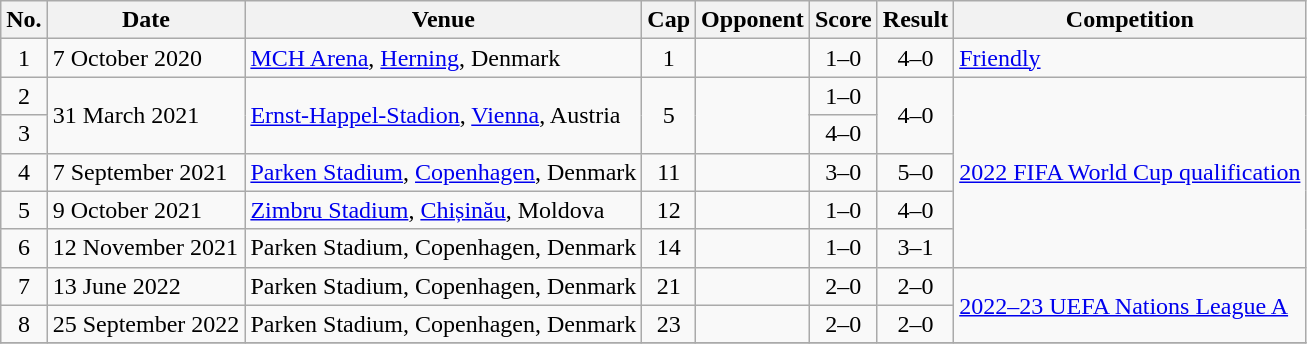<table class="wikitable sortable">
<tr>
<th scope="col">No.</th>
<th scope="col">Date</th>
<th scope="col">Venue</th>
<th scope="col">Cap</th>
<th scope="col">Opponent</th>
<th scope="col">Score</th>
<th scope="col">Result</th>
<th scope="col">Competition</th>
</tr>
<tr>
<td align="center">1</td>
<td>7 October 2020</td>
<td><a href='#'>MCH Arena</a>, <a href='#'>Herning</a>, Denmark</td>
<td align="center">1</td>
<td></td>
<td align="center">1–0</td>
<td align="center">4–0</td>
<td><a href='#'>Friendly</a></td>
</tr>
<tr>
<td align="center">2</td>
<td rowspan="2">31 March 2021</td>
<td rowspan="2"><a href='#'>Ernst-Happel-Stadion</a>, <a href='#'>Vienna</a>, Austria</td>
<td rowspan="2" align="center">5</td>
<td rowspan="2"></td>
<td align="center">1–0</td>
<td rowspan="2" align="center">4–0</td>
<td rowspan="5"><a href='#'>2022 FIFA World Cup qualification</a></td>
</tr>
<tr>
<td align="center">3</td>
<td align="center">4–0</td>
</tr>
<tr>
<td align="center">4</td>
<td>7 September 2021</td>
<td><a href='#'>Parken Stadium</a>, <a href='#'>Copenhagen</a>, Denmark</td>
<td align="center">11</td>
<td></td>
<td align="center">3–0</td>
<td align="center">5–0</td>
</tr>
<tr>
<td align="center">5</td>
<td>9 October 2021</td>
<td><a href='#'>Zimbru Stadium</a>, <a href='#'>Chișinău</a>, Moldova</td>
<td align="center">12</td>
<td></td>
<td align="center">1–0</td>
<td align="center">4–0</td>
</tr>
<tr>
<td align="center">6</td>
<td>12 November 2021</td>
<td>Parken Stadium, Copenhagen, Denmark</td>
<td align="center">14</td>
<td></td>
<td align="center">1–0</td>
<td align="center">3–1</td>
</tr>
<tr>
<td align="center">7</td>
<td>13 June 2022</td>
<td>Parken Stadium, Copenhagen, Denmark</td>
<td align="center">21</td>
<td></td>
<td align="center">2–0</td>
<td align="center">2–0</td>
<td rowspan="2"><a href='#'>2022–23 UEFA Nations League A</a></td>
</tr>
<tr>
<td align="center">8</td>
<td>25 September 2022</td>
<td>Parken Stadium, Copenhagen, Denmark</td>
<td align="center">23</td>
<td></td>
<td align="center">2–0</td>
<td align="center">2–0</td>
</tr>
<tr>
</tr>
</table>
